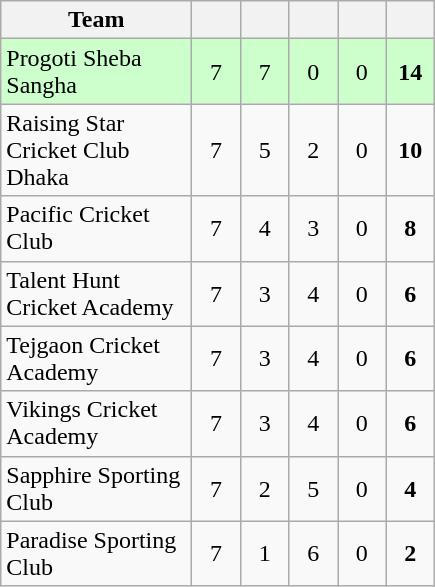<table class="wikitable" style="text-align:center">
<tr>
<th style="width:120px">Team</th>
<th style="width:25px"></th>
<th style="width:25px"></th>
<th style="width:25px"></th>
<th style="width:25px"></th>
<th style="width:25px"></th>
</tr>
<tr style="background:#cfc;">
<td style="text-align:left">Progoti Sheba Sangha</td>
<td>7</td>
<td>7</td>
<td>0</td>
<td>0</td>
<td><strong>14</strong></td>
</tr>
<tr>
<td style="text-align:left">Raising Star Cricket Club Dhaka</td>
<td>7</td>
<td>5</td>
<td>2</td>
<td>0</td>
<td><strong>10</strong></td>
</tr>
<tr>
<td style="text-align:left">Pacific Cricket Club</td>
<td>7</td>
<td>4</td>
<td>3</td>
<td>0</td>
<td><strong>8</strong></td>
</tr>
<tr>
<td style="text-align:left">Talent Hunt Cricket Academy</td>
<td>7</td>
<td>3</td>
<td>4</td>
<td>0</td>
<td><strong>6</strong></td>
</tr>
<tr>
<td style="text-align:left">Tejgaon Cricket Academy</td>
<td>7</td>
<td>3</td>
<td>4</td>
<td>0</td>
<td><strong>6</strong></td>
</tr>
<tr>
<td style="text-align:left">Vikings Cricket Academy</td>
<td>7</td>
<td>3</td>
<td>4</td>
<td>0</td>
<td><strong>6</strong></td>
</tr>
<tr>
<td style="text-align:left">Sapphire Sporting Club</td>
<td>7</td>
<td>2</td>
<td>5</td>
<td>0</td>
<td><strong>4</strong></td>
</tr>
<tr>
<td style="text-align:left">Paradise Sporting Club</td>
<td>7</td>
<td>1</td>
<td>6</td>
<td>0</td>
<td><strong>2</strong></td>
</tr>
</table>
